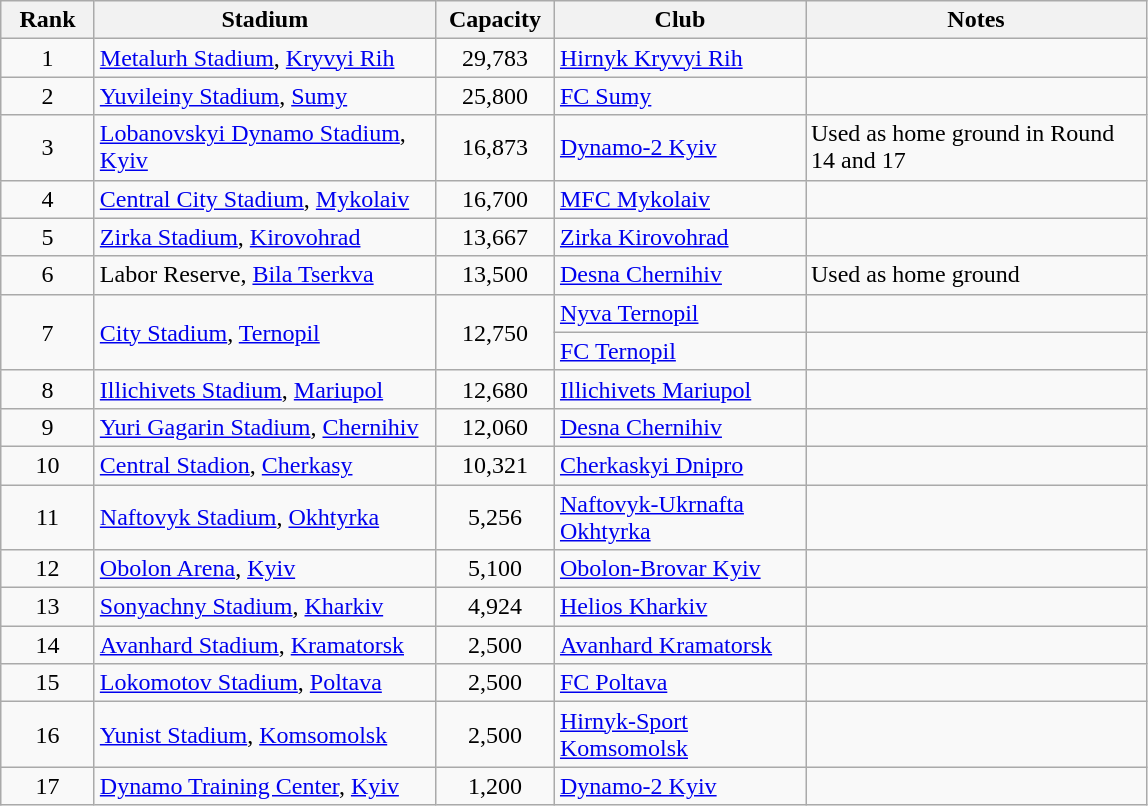<table class="wikitable">
<tr>
<th width=55>Rank</th>
<th width=220>Stadium</th>
<th width=72>Capacity</th>
<th width=160>Club</th>
<th width=220>Notes</th>
</tr>
<tr>
<td align=center>1</td>
<td><a href='#'>Metalurh Stadium</a>, <a href='#'>Kryvyi Rih</a></td>
<td align=center>29,783</td>
<td><a href='#'>Hirnyk Kryvyi Rih</a></td>
<td></td>
</tr>
<tr>
<td align=center>2</td>
<td><a href='#'>Yuvileiny Stadium</a>, <a href='#'>Sumy</a></td>
<td align=center>25,800</td>
<td><a href='#'>FC Sumy</a></td>
<td></td>
</tr>
<tr>
<td align=center>3</td>
<td><a href='#'>Lobanovskyi Dynamo Stadium</a>, <a href='#'>Kyiv</a></td>
<td align=center>16,873</td>
<td><a href='#'>Dynamo-2 Kyiv</a></td>
<td>Used as home ground in Round 14 and 17</td>
</tr>
<tr>
<td align=center>4</td>
<td><a href='#'>Central City Stadium</a>, <a href='#'>Mykolaiv</a></td>
<td align=center>16,700</td>
<td><a href='#'>MFC Mykolaiv</a></td>
<td></td>
</tr>
<tr>
<td align=center>5</td>
<td><a href='#'>Zirka Stadium</a>, <a href='#'>Kirovohrad</a></td>
<td align=center>13,667</td>
<td><a href='#'>Zirka Kirovohrad</a></td>
<td></td>
</tr>
<tr>
<td align=center>6</td>
<td>Labor Reserve, <a href='#'>Bila Tserkva</a></td>
<td align=center>13,500</td>
<td><a href='#'>Desna Chernihiv</a></td>
<td>Used as home ground</td>
</tr>
<tr>
<td rowspan=2 align=center>7</td>
<td rowspan=2><a href='#'>City Stadium</a>, <a href='#'>Ternopil</a></td>
<td rowspan=2 align=center>12,750</td>
<td><a href='#'>Nyva Ternopil</a></td>
<td></td>
</tr>
<tr>
<td><a href='#'>FC Ternopil</a></td>
<td></td>
</tr>
<tr>
<td align=center>8</td>
<td><a href='#'>Illichivets Stadium</a>, <a href='#'>Mariupol</a></td>
<td align=center>12,680</td>
<td><a href='#'>Illichivets Mariupol</a></td>
<td></td>
</tr>
<tr>
<td align=center>9</td>
<td><a href='#'>Yuri Gagarin Stadium</a>, <a href='#'>Chernihiv</a></td>
<td align=center>12,060</td>
<td><a href='#'>Desna Chernihiv</a></td>
<td></td>
</tr>
<tr>
<td align=center>10</td>
<td><a href='#'>Central Stadion</a>, <a href='#'>Cherkasy</a></td>
<td align=center>10,321</td>
<td><a href='#'>Cherkaskyi Dnipro</a></td>
<td></td>
</tr>
<tr>
<td align=center>11</td>
<td><a href='#'>Naftovyk Stadium</a>, <a href='#'>Okhtyrka</a></td>
<td align=center>5,256</td>
<td><a href='#'>Naftovyk-Ukrnafta Okhtyrka</a></td>
<td></td>
</tr>
<tr>
<td align=center>12</td>
<td><a href='#'>Obolon Arena</a>, <a href='#'>Kyiv</a></td>
<td align=center>5,100</td>
<td><a href='#'>Obolon-Brovar Kyiv</a></td>
<td></td>
</tr>
<tr>
<td align=center>13</td>
<td><a href='#'>Sonyachny Stadium</a>, <a href='#'>Kharkiv</a></td>
<td align=center>4,924</td>
<td><a href='#'>Helios Kharkiv</a></td>
<td></td>
</tr>
<tr>
<td align=center>14</td>
<td><a href='#'>Avanhard Stadium</a>, <a href='#'>Kramatorsk</a></td>
<td align=center>2,500</td>
<td><a href='#'>Avanhard Kramatorsk</a></td>
<td></td>
</tr>
<tr>
<td align=center>15</td>
<td><a href='#'>Lokomotov Stadium</a>, <a href='#'>Poltava</a></td>
<td align=center>2,500</td>
<td><a href='#'>FC Poltava</a></td>
<td></td>
</tr>
<tr>
<td align=center>16</td>
<td><a href='#'>Yunist Stadium</a>, <a href='#'>Komsomolsk</a></td>
<td align=center>2,500</td>
<td><a href='#'>Hirnyk-Sport Komsomolsk</a></td>
<td></td>
</tr>
<tr>
<td align=center>17</td>
<td><a href='#'>Dynamo Training Center</a>, <a href='#'>Kyiv</a></td>
<td align=center>1,200</td>
<td><a href='#'>Dynamo-2 Kyiv</a></td>
<td></td>
</tr>
</table>
